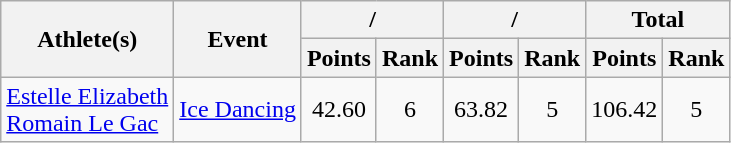<table class="wikitable">
<tr>
<th rowspan="2">Athlete(s)</th>
<th rowspan="2">Event</th>
<th colspan="2">/</th>
<th colspan="2">/</th>
<th colspan="2">Total</th>
</tr>
<tr>
<th>Points</th>
<th>Rank</th>
<th>Points</th>
<th>Rank</th>
<th>Points</th>
<th>Rank</th>
</tr>
<tr>
<td><a href='#'>Estelle Elizabeth</a><br><a href='#'>Romain Le Gac</a></td>
<td><a href='#'>Ice Dancing</a></td>
<td align="center">42.60</td>
<td align="center">6</td>
<td align="center">63.82</td>
<td align="center">5</td>
<td align="center">106.42</td>
<td align="center">5</td>
</tr>
</table>
